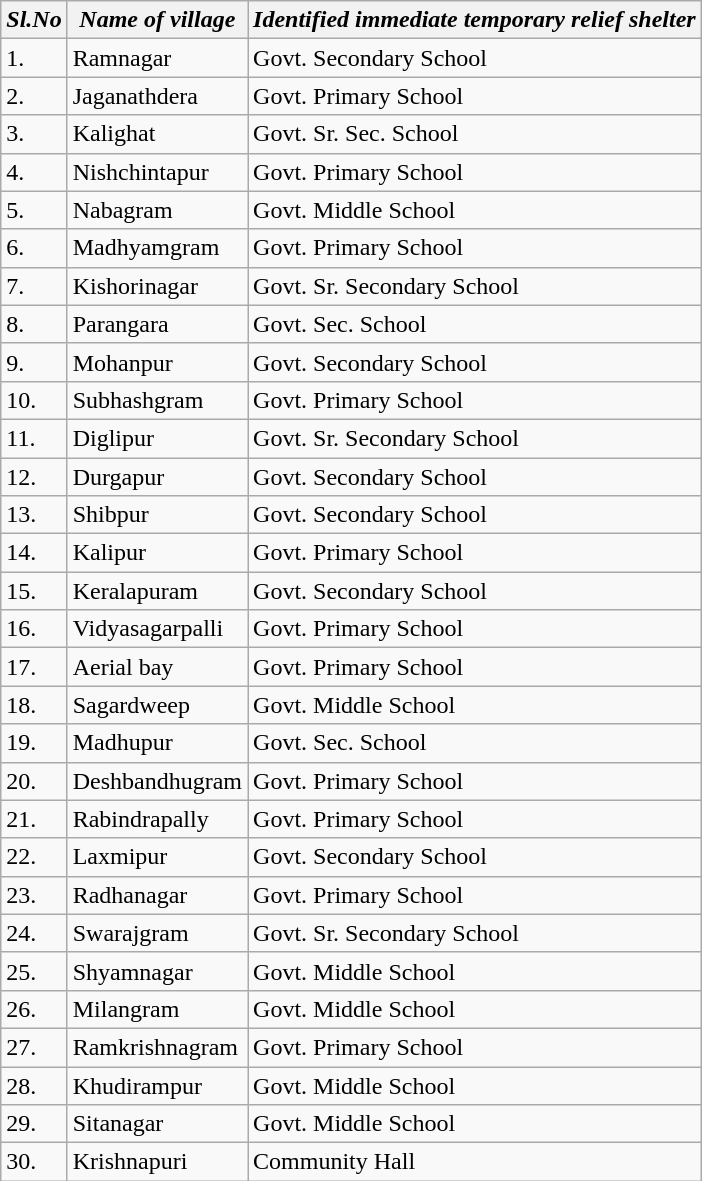<table class="wikitable">
<tr>
<th><em>Sl.No</em></th>
<th><em>Name of village</em></th>
<th><em>Identified immediate temporary relief shelter</em></th>
</tr>
<tr>
<td>1.</td>
<td>Ramnagar</td>
<td>Govt. Secondary School</td>
</tr>
<tr>
<td>2.</td>
<td>Jaganathdera</td>
<td>Govt. Primary School</td>
</tr>
<tr>
<td>3.</td>
<td>Kalighat</td>
<td>Govt. Sr. Sec. School</td>
</tr>
<tr>
<td>4.</td>
<td>Nishchintapur</td>
<td>Govt. Primary School</td>
</tr>
<tr>
<td>5.</td>
<td>Nabagram</td>
<td>Govt. Middle School</td>
</tr>
<tr>
<td>6.</td>
<td>Madhyamgram</td>
<td>Govt. Primary School</td>
</tr>
<tr>
<td>7.</td>
<td>Kishorinagar</td>
<td>Govt. Sr. Secondary School</td>
</tr>
<tr>
<td>8.</td>
<td>Parangara</td>
<td>Govt. Sec. School</td>
</tr>
<tr>
<td>9.</td>
<td>Mohanpur</td>
<td>Govt. Secondary School</td>
</tr>
<tr>
<td>10.</td>
<td>Subhashgram</td>
<td>Govt. Primary School</td>
</tr>
<tr>
<td>11.</td>
<td>Diglipur</td>
<td>Govt. Sr. Secondary School</td>
</tr>
<tr>
<td>12.</td>
<td>Durgapur</td>
<td>Govt. Secondary School</td>
</tr>
<tr>
<td>13.</td>
<td>Shibpur</td>
<td>Govt. Secondary School</td>
</tr>
<tr>
<td>14.</td>
<td>Kalipur</td>
<td>Govt. Primary School</td>
</tr>
<tr>
<td>15.</td>
<td>Keralapuram</td>
<td>Govt. Secondary School</td>
</tr>
<tr>
<td>16.</td>
<td>Vidyasagarpalli</td>
<td>Govt. Primary School</td>
</tr>
<tr>
<td>17.</td>
<td>Aerial bay</td>
<td>Govt. Primary School</td>
</tr>
<tr>
<td>18.</td>
<td>Sagardweep</td>
<td>Govt. Middle School</td>
</tr>
<tr>
<td>19.</td>
<td>Madhupur</td>
<td>Govt. Sec. School</td>
</tr>
<tr>
<td>20.</td>
<td>Deshbandhugram</td>
<td>Govt. Primary School</td>
</tr>
<tr>
<td>21.</td>
<td>Rabindrapally</td>
<td>Govt. Primary School</td>
</tr>
<tr>
<td>22.</td>
<td>Laxmipur</td>
<td>Govt. Secondary School</td>
</tr>
<tr>
<td>23.</td>
<td>Radhanagar</td>
<td>Govt. Primary School</td>
</tr>
<tr>
<td>24.</td>
<td>Swarajgram</td>
<td>Govt. Sr. Secondary School</td>
</tr>
<tr>
<td>25.</td>
<td>Shyamnagar</td>
<td>Govt. Middle School</td>
</tr>
<tr>
<td>26.</td>
<td>Milangram</td>
<td>Govt. Middle School</td>
</tr>
<tr>
<td>27.</td>
<td>Ramkrishnagram</td>
<td>Govt. Primary School</td>
</tr>
<tr>
<td>28.</td>
<td>Khudirampur</td>
<td>Govt. Middle School</td>
</tr>
<tr>
<td>29.</td>
<td>Sitanagar</td>
<td>Govt. Middle School</td>
</tr>
<tr>
<td>30.</td>
<td>Krishnapuri</td>
<td>Community Hall</td>
</tr>
</table>
